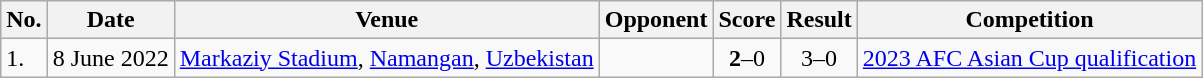<table class="wikitable">
<tr>
<th>No.</th>
<th>Date</th>
<th>Venue</th>
<th>Opponent</th>
<th>Score</th>
<th>Result</th>
<th>Competition</th>
</tr>
<tr>
<td>1.</td>
<td>8 June 2022</td>
<td><a href='#'>Markaziy Stadium</a>, <a href='#'>Namangan</a>, <a href='#'>Uzbekistan</a></td>
<td></td>
<td align=center><strong>2</strong>–0</td>
<td align=center>3–0</td>
<td><a href='#'>2023 AFC Asian Cup qualification</a></td>
</tr>
</table>
